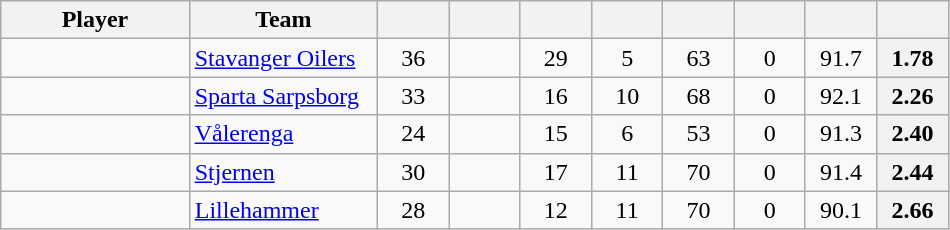<table class="wikitable sortable" style="text-align:center">
<tr>
<th bgcolor="#DDDDFF" width="18.5%">Player</th>
<th bgcolor="#DDDDFF" width="18.5%">Team</th>
<th bgcolor="#DDDDFF" width="7%"></th>
<th bgcolor="#DDDDFF" width="7%"></th>
<th bgcolor="#DDDDFF" width="7%"></th>
<th bgcolor="#DDDDFF" width="7%"></th>
<th bgcolor="#DDDDFF" width="7%"></th>
<th bgcolor="#DDDDFF" width="7%"></th>
<th bgcolor="#DDDDFF" width="7%"></th>
<th bgcolor="#DDDDFF" width="7%"></th>
</tr>
<tr>
<td style="text-align:left;"> </td>
<td style="text-align:left;"><a href='#'>Stavanger Oilers</a></td>
<td>36</td>
<td></td>
<td>29</td>
<td>5</td>
<td>63</td>
<td>0</td>
<td>91.7</td>
<th>1.78</th>
</tr>
<tr>
<td style="text-align:left;"> </td>
<td style="text-align:left;"><a href='#'>Sparta Sarpsborg</a></td>
<td>33</td>
<td></td>
<td>16</td>
<td>10</td>
<td>68</td>
<td>0</td>
<td>92.1</td>
<th>2.26</th>
</tr>
<tr>
<td style="text-align:left;"> </td>
<td style="text-align:left;"><a href='#'>Vålerenga</a></td>
<td>24</td>
<td></td>
<td>15</td>
<td>6</td>
<td>53</td>
<td>0</td>
<td>91.3</td>
<th>2.40</th>
</tr>
<tr>
<td style="text-align:left;"> </td>
<td style="text-align:left;"><a href='#'>Stjernen</a></td>
<td>30</td>
<td></td>
<td>17</td>
<td>11</td>
<td>70</td>
<td>0</td>
<td>91.4</td>
<th>2.44</th>
</tr>
<tr>
<td style="text-align:left;"> </td>
<td style="text-align:left;"><a href='#'>Lillehammer</a></td>
<td>28</td>
<td></td>
<td>12</td>
<td>11</td>
<td>70</td>
<td>0</td>
<td>90.1</td>
<th>2.66</th>
</tr>
</table>
